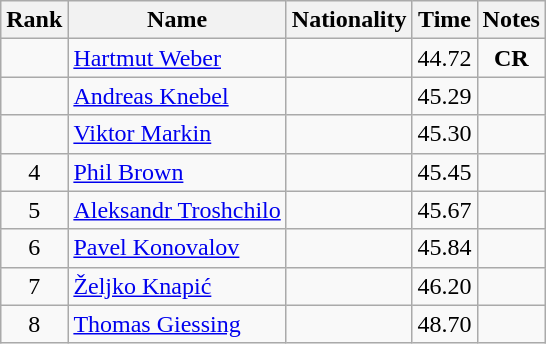<table class="wikitable sortable" style="text-align:center">
<tr>
<th>Rank</th>
<th>Name</th>
<th>Nationality</th>
<th>Time</th>
<th>Notes</th>
</tr>
<tr>
<td></td>
<td align=left><a href='#'>Hartmut Weber</a></td>
<td align=left></td>
<td>44.72</td>
<td><strong>CR</strong></td>
</tr>
<tr>
<td></td>
<td align=left><a href='#'>Andreas Knebel</a></td>
<td align=left></td>
<td>45.29</td>
<td></td>
</tr>
<tr>
<td></td>
<td align=left><a href='#'>Viktor Markin</a></td>
<td align=left></td>
<td>45.30</td>
<td></td>
</tr>
<tr>
<td>4</td>
<td align=left><a href='#'>Phil Brown</a></td>
<td align=left></td>
<td>45.45</td>
<td></td>
</tr>
<tr>
<td>5</td>
<td align=left><a href='#'>Aleksandr Troshchilo</a></td>
<td align=left></td>
<td>45.67</td>
<td></td>
</tr>
<tr>
<td>6</td>
<td align=left><a href='#'>Pavel Konovalov</a></td>
<td align=left></td>
<td>45.84</td>
<td></td>
</tr>
<tr>
<td>7</td>
<td align=left><a href='#'>Željko Knapić</a></td>
<td align=left></td>
<td>46.20</td>
<td></td>
</tr>
<tr>
<td>8</td>
<td align=left><a href='#'>Thomas Giessing</a></td>
<td align=left></td>
<td>48.70</td>
<td></td>
</tr>
</table>
